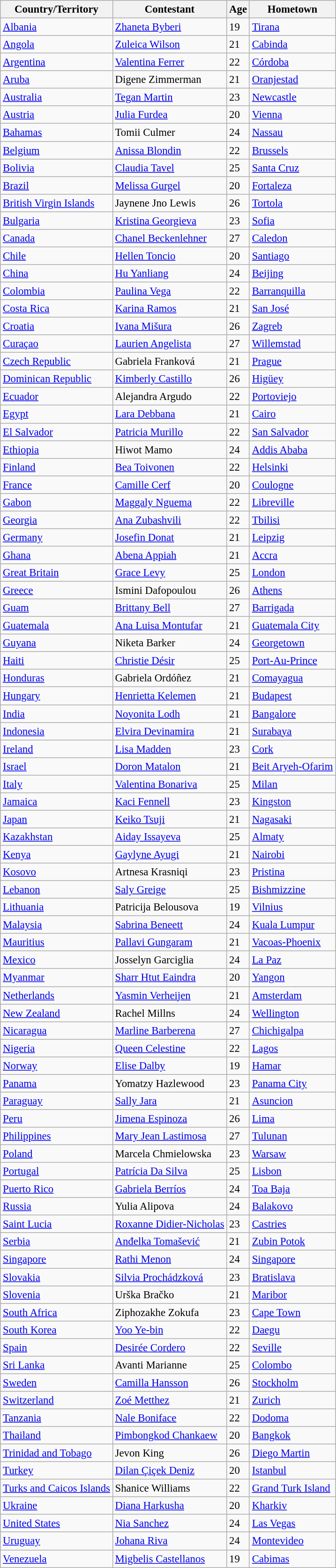<table class="wikitable sortable" style="font-size: 95%;">
<tr>
<th>Country/Territory</th>
<th>Contestant</th>
<th>Age</th>
<th>Hometown</th>
</tr>
<tr>
<td> <a href='#'>Albania</a></td>
<td><a href='#'>Zhaneta Byberi</a></td>
<td>19</td>
<td><a href='#'>Tirana</a></td>
</tr>
<tr>
<td> <a href='#'>Angola</a></td>
<td><a href='#'>Zuleica Wilson</a></td>
<td>21</td>
<td><a href='#'>Cabinda</a></td>
</tr>
<tr>
<td> <a href='#'>Argentina</a></td>
<td><a href='#'>Valentina Ferrer</a></td>
<td>22</td>
<td><a href='#'>Córdoba</a></td>
</tr>
<tr>
<td> <a href='#'>Aruba</a></td>
<td>Digene Zimmerman</td>
<td>21</td>
<td><a href='#'>Oranjestad</a></td>
</tr>
<tr>
<td> <a href='#'>Australia</a></td>
<td><a href='#'>Tegan Martin</a></td>
<td>23</td>
<td><a href='#'>Newcastle</a></td>
</tr>
<tr>
<td> <a href='#'>Austria</a></td>
<td><a href='#'>Julia Furdea</a></td>
<td>20</td>
<td><a href='#'>Vienna</a></td>
</tr>
<tr>
<td> <a href='#'>Bahamas</a></td>
<td>Tomii Culmer</td>
<td>24</td>
<td><a href='#'>Nassau</a></td>
</tr>
<tr>
<td> <a href='#'>Belgium</a></td>
<td><a href='#'>Anissa Blondin</a></td>
<td>22</td>
<td><a href='#'>Brussels</a></td>
</tr>
<tr>
<td> <a href='#'>Bolivia</a></td>
<td><a href='#'>Claudia Tavel</a></td>
<td>25</td>
<td><a href='#'>Santa Cruz</a></td>
</tr>
<tr>
<td> <a href='#'>Brazil</a></td>
<td><a href='#'>Melissa Gurgel</a></td>
<td>20</td>
<td><a href='#'>Fortaleza</a></td>
</tr>
<tr>
<td> <a href='#'>British Virgin Islands</a></td>
<td>Jaynene Jno Lewis</td>
<td>26</td>
<td><a href='#'>Tortola</a></td>
</tr>
<tr>
<td> <a href='#'>Bulgaria</a></td>
<td><a href='#'>Kristina Georgieva</a></td>
<td>23</td>
<td><a href='#'>Sofia</a></td>
</tr>
<tr>
<td> <a href='#'>Canada</a></td>
<td><a href='#'>Chanel Beckenlehner</a></td>
<td>27</td>
<td><a href='#'>Caledon</a></td>
</tr>
<tr>
<td> <a href='#'>Chile</a></td>
<td><a href='#'>Hellen Toncio</a></td>
<td>20</td>
<td><a href='#'>Santiago</a></td>
</tr>
<tr>
<td> <a href='#'>China</a></td>
<td><a href='#'>Hu Yanliang</a></td>
<td>24</td>
<td><a href='#'>Beijing</a></td>
</tr>
<tr>
<td> <a href='#'>Colombia</a></td>
<td><a href='#'>Paulina Vega</a></td>
<td>22</td>
<td><a href='#'>Barranquilla</a></td>
</tr>
<tr>
<td> <a href='#'>Costa Rica</a></td>
<td><a href='#'>Karina Ramos</a></td>
<td>21</td>
<td><a href='#'>San José</a></td>
</tr>
<tr>
<td> <a href='#'>Croatia</a></td>
<td><a href='#'>Ivana Mišura</a></td>
<td>26</td>
<td><a href='#'>Zagreb</a></td>
</tr>
<tr>
<td> <a href='#'>Curaçao</a></td>
<td><a href='#'>Laurien Angelista</a></td>
<td>27</td>
<td><a href='#'>Willemstad</a></td>
</tr>
<tr>
<td> <a href='#'>Czech Republic</a></td>
<td>Gabriela Franková</td>
<td>21</td>
<td><a href='#'>Prague</a></td>
</tr>
<tr>
<td> <a href='#'>Dominican Republic</a></td>
<td><a href='#'>Kimberly Castillo</a></td>
<td>26</td>
<td><a href='#'>Higüey</a></td>
</tr>
<tr>
<td> <a href='#'>Ecuador</a></td>
<td>Alejandra Argudo</td>
<td>22</td>
<td><a href='#'>Portoviejo</a></td>
</tr>
<tr>
<td> <a href='#'>Egypt</a></td>
<td><a href='#'>Lara Debbana</a></td>
<td>21</td>
<td><a href='#'>Cairo</a></td>
</tr>
<tr>
<td> <a href='#'>El Salvador</a></td>
<td><a href='#'>Patricia Murillo</a></td>
<td>22</td>
<td><a href='#'>San Salvador</a></td>
</tr>
<tr>
<td> <a href='#'>Ethiopia</a></td>
<td>Hiwot Mamo</td>
<td>24</td>
<td><a href='#'>Addis Ababa</a></td>
</tr>
<tr>
<td> <a href='#'>Finland</a></td>
<td><a href='#'>Bea Toivonen</a></td>
<td>22</td>
<td><a href='#'>Helsinki</a></td>
</tr>
<tr>
<td> <a href='#'>France</a></td>
<td><a href='#'>Camille Cerf</a></td>
<td>20</td>
<td><a href='#'>Coulogne</a></td>
</tr>
<tr>
<td> <a href='#'>Gabon</a></td>
<td><a href='#'>Maggaly Nguema</a></td>
<td>22</td>
<td><a href='#'>Libreville</a></td>
</tr>
<tr>
<td> <a href='#'>Georgia</a></td>
<td><a href='#'>Ana Zubashvili</a></td>
<td>22</td>
<td><a href='#'>Tbilisi</a></td>
</tr>
<tr>
<td> <a href='#'>Germany</a></td>
<td><a href='#'>Josefin Donat</a></td>
<td>21</td>
<td><a href='#'>Leipzig</a></td>
</tr>
<tr>
<td> <a href='#'>Ghana</a></td>
<td><a href='#'>Abena Appiah</a></td>
<td>21</td>
<td><a href='#'>Accra</a></td>
</tr>
<tr>
<td> <a href='#'>Great Britain</a></td>
<td><a href='#'>Grace Levy</a></td>
<td>25</td>
<td><a href='#'>London</a></td>
</tr>
<tr>
<td> <a href='#'>Greece</a></td>
<td>Ismini Dafopoulou</td>
<td>26</td>
<td><a href='#'>Athens</a></td>
</tr>
<tr>
<td> <a href='#'>Guam</a></td>
<td><a href='#'>Brittany Bell</a></td>
<td>27</td>
<td><a href='#'>Barrigada</a></td>
</tr>
<tr>
<td> <a href='#'>Guatemala</a></td>
<td><a href='#'>Ana Luisa Montufar</a></td>
<td>21</td>
<td><a href='#'>Guatemala City</a></td>
</tr>
<tr>
<td> <a href='#'>Guyana</a></td>
<td>Niketa Barker</td>
<td>24</td>
<td><a href='#'>Georgetown</a></td>
</tr>
<tr>
<td> <a href='#'>Haiti</a></td>
<td><a href='#'>Christie Désir</a></td>
<td>25</td>
<td><a href='#'>Port-Au-Prince</a></td>
</tr>
<tr>
<td> <a href='#'>Honduras</a></td>
<td>Gabriela Ordóñez</td>
<td>21</td>
<td><a href='#'>Comayagua</a></td>
</tr>
<tr>
<td> <a href='#'>Hungary</a></td>
<td><a href='#'>Henrietta Kelemen</a></td>
<td>21</td>
<td><a href='#'>Budapest</a></td>
</tr>
<tr>
<td> <a href='#'>India</a></td>
<td><a href='#'>Noyonita Lodh</a></td>
<td>21</td>
<td><a href='#'>Bangalore</a></td>
</tr>
<tr>
<td> <a href='#'>Indonesia</a></td>
<td><a href='#'>Elvira Devinamira</a></td>
<td>21</td>
<td><a href='#'>Surabaya</a></td>
</tr>
<tr>
<td> <a href='#'>Ireland</a></td>
<td><a href='#'>Lisa Madden</a></td>
<td>23</td>
<td><a href='#'>Cork</a></td>
</tr>
<tr>
<td> <a href='#'>Israel</a></td>
<td><a href='#'>Doron Matalon</a></td>
<td>21</td>
<td><a href='#'>Beit Aryeh-Ofarim</a></td>
</tr>
<tr>
<td> <a href='#'>Italy</a></td>
<td><a href='#'>Valentina Bonariva</a></td>
<td>25</td>
<td><a href='#'>Milan</a></td>
</tr>
<tr>
<td> <a href='#'>Jamaica</a></td>
<td><a href='#'>Kaci Fennell</a></td>
<td>23</td>
<td><a href='#'>Kingston</a></td>
</tr>
<tr>
<td> <a href='#'>Japan</a></td>
<td><a href='#'>Keiko Tsuji</a></td>
<td>21</td>
<td><a href='#'>Nagasaki</a></td>
</tr>
<tr>
<td> <a href='#'>Kazakhstan</a></td>
<td><a href='#'>Aiday Issayeva</a></td>
<td>25</td>
<td><a href='#'>Almaty</a></td>
</tr>
<tr>
<td> <a href='#'>Kenya</a></td>
<td><a href='#'>Gaylyne Ayugi</a></td>
<td>21</td>
<td><a href='#'>Nairobi</a></td>
</tr>
<tr>
<td> <a href='#'>Kosovo</a></td>
<td>Artnesa Krasniqi</td>
<td>23</td>
<td><a href='#'>Pristina</a></td>
</tr>
<tr>
<td> <a href='#'>Lebanon</a></td>
<td><a href='#'>Saly Greige</a></td>
<td>25</td>
<td><a href='#'>Bishmizzine</a></td>
</tr>
<tr>
<td> <a href='#'>Lithuania</a></td>
<td>Patricija Belousova</td>
<td>19</td>
<td><a href='#'>Vilnius</a></td>
</tr>
<tr>
<td> <a href='#'>Malaysia</a></td>
<td><a href='#'>Sabrina Beneett</a></td>
<td>24</td>
<td><a href='#'>Kuala Lumpur</a></td>
</tr>
<tr>
<td> <a href='#'>Mauritius</a></td>
<td><a href='#'>Pallavi Gungaram</a></td>
<td>21</td>
<td><a href='#'>Vacoas-Phoenix</a></td>
</tr>
<tr>
<td> <a href='#'>Mexico</a></td>
<td>Josselyn Garciglia</td>
<td>24</td>
<td><a href='#'>La Paz</a></td>
</tr>
<tr>
<td> <a href='#'>Myanmar</a></td>
<td><a href='#'>Sharr Htut Eaindra</a></td>
<td>20</td>
<td><a href='#'>Yangon</a></td>
</tr>
<tr>
<td> <a href='#'>Netherlands</a></td>
<td><a href='#'>Yasmin Verheijen</a></td>
<td>21</td>
<td><a href='#'>Amsterdam</a></td>
</tr>
<tr>
<td> <a href='#'>New Zealand</a></td>
<td>Rachel Millns</td>
<td>24</td>
<td><a href='#'>Wellington</a></td>
</tr>
<tr>
<td> <a href='#'>Nicaragua</a></td>
<td><a href='#'>Marline Barberena</a></td>
<td>27</td>
<td><a href='#'>Chichigalpa</a></td>
</tr>
<tr>
<td> <a href='#'>Nigeria</a></td>
<td><a href='#'>Queen Celestine</a></td>
<td>22</td>
<td><a href='#'>Lagos</a></td>
</tr>
<tr>
<td> <a href='#'>Norway</a></td>
<td><a href='#'>Elise Dalby</a></td>
<td>19</td>
<td><a href='#'>Hamar</a></td>
</tr>
<tr>
<td> <a href='#'>Panama</a></td>
<td>Yomatzy Hazlewood</td>
<td>23</td>
<td><a href='#'>Panama City</a></td>
</tr>
<tr>
<td> <a href='#'>Paraguay</a></td>
<td><a href='#'>Sally Jara</a></td>
<td>21</td>
<td><a href='#'>Asuncion</a></td>
</tr>
<tr>
<td> <a href='#'>Peru</a></td>
<td><a href='#'>Jimena Espinoza</a></td>
<td>26</td>
<td><a href='#'>Lima</a></td>
</tr>
<tr>
<td> <a href='#'>Philippines</a></td>
<td><a href='#'>Mary Jean Lastimosa</a></td>
<td>27</td>
<td><a href='#'>Tulunan</a></td>
</tr>
<tr>
<td> <a href='#'>Poland</a></td>
<td>Marcela Chmielowska</td>
<td>23</td>
<td><a href='#'>Warsaw</a></td>
</tr>
<tr>
<td> <a href='#'>Portugal</a></td>
<td><a href='#'>Patrícia Da Silva</a></td>
<td>25</td>
<td><a href='#'>Lisbon</a></td>
</tr>
<tr>
<td> <a href='#'>Puerto Rico</a></td>
<td><a href='#'>Gabriela Berríos</a></td>
<td>24</td>
<td><a href='#'>Toa Baja</a></td>
</tr>
<tr>
<td> <a href='#'>Russia</a></td>
<td>Yulia Alipova</td>
<td>24</td>
<td><a href='#'>Balakovo</a></td>
</tr>
<tr>
<td> <a href='#'>Saint Lucia</a></td>
<td><a href='#'>Roxanne Didier-Nicholas</a></td>
<td>23</td>
<td><a href='#'>Castries</a></td>
</tr>
<tr>
<td> <a href='#'>Serbia</a></td>
<td><a href='#'>Anđelka Tomašević</a></td>
<td>21</td>
<td><a href='#'>Zubin Potok</a></td>
</tr>
<tr>
<td> <a href='#'>Singapore</a></td>
<td><a href='#'>Rathi Menon</a></td>
<td>24</td>
<td><a href='#'>Singapore</a></td>
</tr>
<tr>
<td> <a href='#'>Slovakia</a></td>
<td><a href='#'>Silvia Prochádzková</a></td>
<td>23</td>
<td><a href='#'>Bratislava</a></td>
</tr>
<tr>
<td> <a href='#'>Slovenia</a></td>
<td>Urška Bračko</td>
<td>21</td>
<td><a href='#'>Maribor</a></td>
</tr>
<tr>
<td> <a href='#'>South Africa</a></td>
<td>Ziphozakhe Zokufa</td>
<td>23</td>
<td><a href='#'>Cape Town</a></td>
</tr>
<tr>
<td> <a href='#'>South Korea</a></td>
<td><a href='#'>Yoo Ye-bin</a></td>
<td>22</td>
<td><a href='#'>Daegu</a></td>
</tr>
<tr>
<td> <a href='#'>Spain</a></td>
<td><a href='#'>Desirée Cordero</a></td>
<td>22</td>
<td><a href='#'>Seville</a></td>
</tr>
<tr>
<td> <a href='#'>Sri Lanka</a></td>
<td>Avanti Marianne</td>
<td>25</td>
<td><a href='#'>Colombo</a></td>
</tr>
<tr>
<td> <a href='#'>Sweden</a></td>
<td><a href='#'>Camilla Hansson</a></td>
<td>26</td>
<td><a href='#'>Stockholm</a></td>
</tr>
<tr>
<td> <a href='#'>Switzerland</a></td>
<td><a href='#'>Zoé Metthez</a></td>
<td>21</td>
<td><a href='#'>Zurich</a></td>
</tr>
<tr>
<td> <a href='#'>Tanzania</a></td>
<td><a href='#'>Nale Boniface</a></td>
<td>22</td>
<td><a href='#'>Dodoma</a></td>
</tr>
<tr>
<td> <a href='#'>Thailand</a></td>
<td><a href='#'>Pimbongkod Chankaew</a></td>
<td>20</td>
<td><a href='#'>Bangkok</a></td>
</tr>
<tr>
<td> <a href='#'>Trinidad and Tobago</a></td>
<td>Jevon King</td>
<td>26</td>
<td><a href='#'>Diego Martin</a></td>
</tr>
<tr>
<td> <a href='#'>Turkey</a></td>
<td><a href='#'>Dilan Çiçek Deniz</a></td>
<td>20</td>
<td><a href='#'>Istanbul</a></td>
</tr>
<tr>
<td> <a href='#'>Turks and Caicos Islands</a></td>
<td>Shanice Williams</td>
<td>22</td>
<td><a href='#'>Grand Turk Island</a></td>
</tr>
<tr>
<td> <a href='#'>Ukraine</a></td>
<td><a href='#'>Diana Harkusha</a></td>
<td>20</td>
<td><a href='#'>Kharkiv</a></td>
</tr>
<tr>
<td> <a href='#'>United States</a></td>
<td><a href='#'>Nia Sanchez</a></td>
<td>24</td>
<td><a href='#'>Las Vegas</a></td>
</tr>
<tr>
<td> <a href='#'>Uruguay</a></td>
<td><a href='#'>Johana Riva</a></td>
<td>24</td>
<td><a href='#'>Montevideo</a></td>
</tr>
<tr>
<td> <a href='#'>Venezuela</a></td>
<td><a href='#'>Migbelis Castellanos</a></td>
<td>19</td>
<td><a href='#'>Cabimas</a></td>
</tr>
</table>
